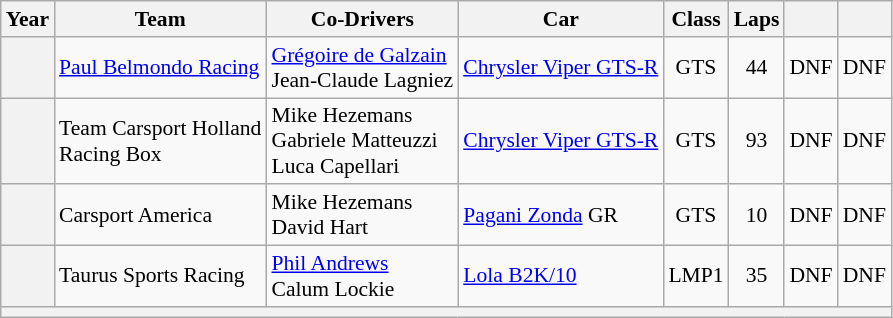<table class="wikitable" style="text-align:center; font-size:90%">
<tr>
<th>Year</th>
<th>Team</th>
<th>Co-Drivers</th>
<th>Car</th>
<th>Class</th>
<th>Laps</th>
<th></th>
<th></th>
</tr>
<tr>
<th></th>
<td align=left> <a href='#'>Paul Belmondo Racing</a></td>
<td align=left> <a href='#'>Grégoire de Galzain</a><br> Jean-Claude Lagniez</td>
<td align=left><a href='#'>Chrysler Viper GTS-R</a></td>
<td>GTS</td>
<td>44</td>
<td>DNF</td>
<td>DNF</td>
</tr>
<tr>
<th></th>
<td align=left> Team Carsport Holland<br> Racing Box</td>
<td align=left> Mike Hezemans<br> Gabriele Matteuzzi<br> Luca Capellari</td>
<td align=left><a href='#'>Chrysler Viper GTS-R</a></td>
<td>GTS</td>
<td>93</td>
<td>DNF</td>
<td>DNF</td>
</tr>
<tr>
<th></th>
<td align=left> Carsport America</td>
<td align=left> Mike Hezemans<br> David Hart</td>
<td align=left><a href='#'>Pagani Zonda</a> GR</td>
<td>GTS</td>
<td>10</td>
<td>DNF</td>
<td>DNF</td>
</tr>
<tr>
<th></th>
<td align=left> Taurus Sports Racing</td>
<td align=left> <a href='#'>Phil Andrews</a><br> Calum Lockie</td>
<td align=left><a href='#'>Lola B2K/10</a></td>
<td>LMP1</td>
<td>35</td>
<td>DNF</td>
<td>DNF</td>
</tr>
<tr>
<th colspan="8"></th>
</tr>
</table>
